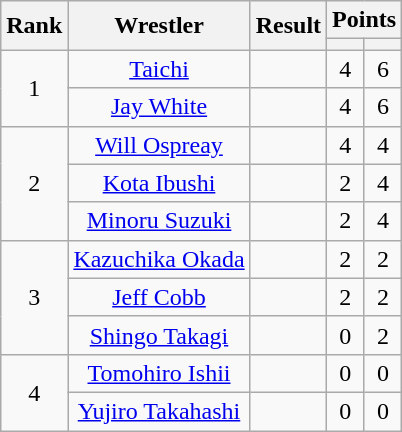<table class="wikitable mw-collapsible mw-collapsed" plainrowheaders sortable" style="text-align: center">
<tr>
<th scope="col" rowspan="2">Rank</th>
<th scope="col" rowspan="2">Wrestler</th>
<th scope="col" rowspan="2">Result</th>
<th scope="col" colspan="2">Points</th>
</tr>
<tr>
<th></th>
<th></th>
</tr>
<tr>
<td rowspan="2">1</td>
<td><a href='#'>Taichi</a></td>
<td></td>
<td>4</td>
<td>6</td>
</tr>
<tr>
<td><a href='#'>Jay White</a></td>
<td></td>
<td>4</td>
<td>6</td>
</tr>
<tr>
<td rowspan="3">2</td>
<td><a href='#'>Will Ospreay</a></td>
<td></td>
<td>4</td>
<td>4</td>
</tr>
<tr>
<td><a href='#'>Kota Ibushi</a></td>
<td></td>
<td>2</td>
<td>4</td>
</tr>
<tr>
<td><a href='#'>Minoru Suzuki</a></td>
<td></td>
<td>2</td>
<td>4</td>
</tr>
<tr>
<td rowspan="3">3</td>
<td><a href='#'>Kazuchika Okada</a></td>
<td></td>
<td>2</td>
<td>2</td>
</tr>
<tr>
<td><a href='#'>Jeff Cobb</a></td>
<td></td>
<td>2</td>
<td>2</td>
</tr>
<tr>
<td><a href='#'>Shingo Takagi</a></td>
<td></td>
<td>0</td>
<td>2</td>
</tr>
<tr>
<td rowspan="2">4</td>
<td><a href='#'>Tomohiro Ishii</a></td>
<td></td>
<td>0</td>
<td>0</td>
</tr>
<tr>
<td><a href='#'>Yujiro Takahashi</a></td>
<td></td>
<td>0</td>
<td>0</td>
</tr>
</table>
